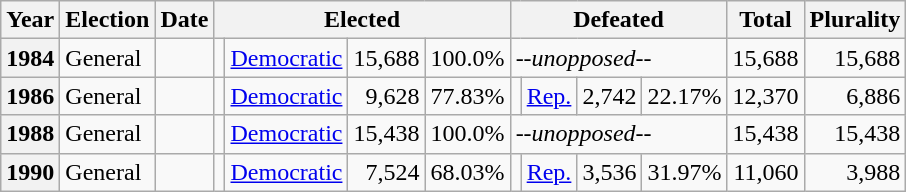<table class=wikitable>
<tr>
<th>Year</th>
<th>Election</th>
<th>Date</th>
<th ! colspan="4">Elected</th>
<th ! colspan="4">Defeated</th>
<th>Total</th>
<th>Plurality</th>
</tr>
<tr>
<th valign="top">1984</th>
<td valign="top">General</td>
<td valign="top"></td>
<td valign="top"></td>
<td valign="top" ><a href='#'>Democratic</a></td>
<td valign="top" align="right">15,688</td>
<td valign="top" align="right">100.0%</td>
<td valign="top" colspan="4"><em>--unopposed--</em></td>
<td valign="top" align="right">15,688</td>
<td valign="top" align="right">15,688</td>
</tr>
<tr>
<th valign="top">1986</th>
<td valign="top">General</td>
<td valign="top"></td>
<td valign="top"></td>
<td valign="top" ><a href='#'>Democratic</a></td>
<td valign="top" align="right">9,628</td>
<td valign="top" align="right">77.83%</td>
<td valign="top"></td>
<td valign="top" ><a href='#'>Rep.</a></td>
<td valign="top" align="right">2,742</td>
<td valign="top" align="right">22.17%</td>
<td valign="top" align="right">12,370</td>
<td valign="top" align="right">6,886</td>
</tr>
<tr>
<th valign="top">1988</th>
<td valign="top">General</td>
<td valign="top"></td>
<td valign="top"></td>
<td valign="top" ><a href='#'>Democratic</a></td>
<td valign="top" align="right">15,438</td>
<td valign="top" align="right">100.0%</td>
<td valign="top" colspan="4"><em>--unopposed--</em></td>
<td valign="top" align="right">15,438</td>
<td valign="top" align="right">15,438</td>
</tr>
<tr>
<th valign="top">1990</th>
<td valign="top">General</td>
<td valign="top"></td>
<td valign="top"></td>
<td valign="top" ><a href='#'>Democratic</a></td>
<td valign="top" align="right">7,524</td>
<td valign="top" align="right">68.03%</td>
<td valign="top"></td>
<td valign="top" ><a href='#'>Rep.</a></td>
<td valign="top" align="right">3,536</td>
<td valign="top" align="right">31.97%</td>
<td valign="top" align="right">11,060</td>
<td valign="top" align="right">3,988</td>
</tr>
</table>
